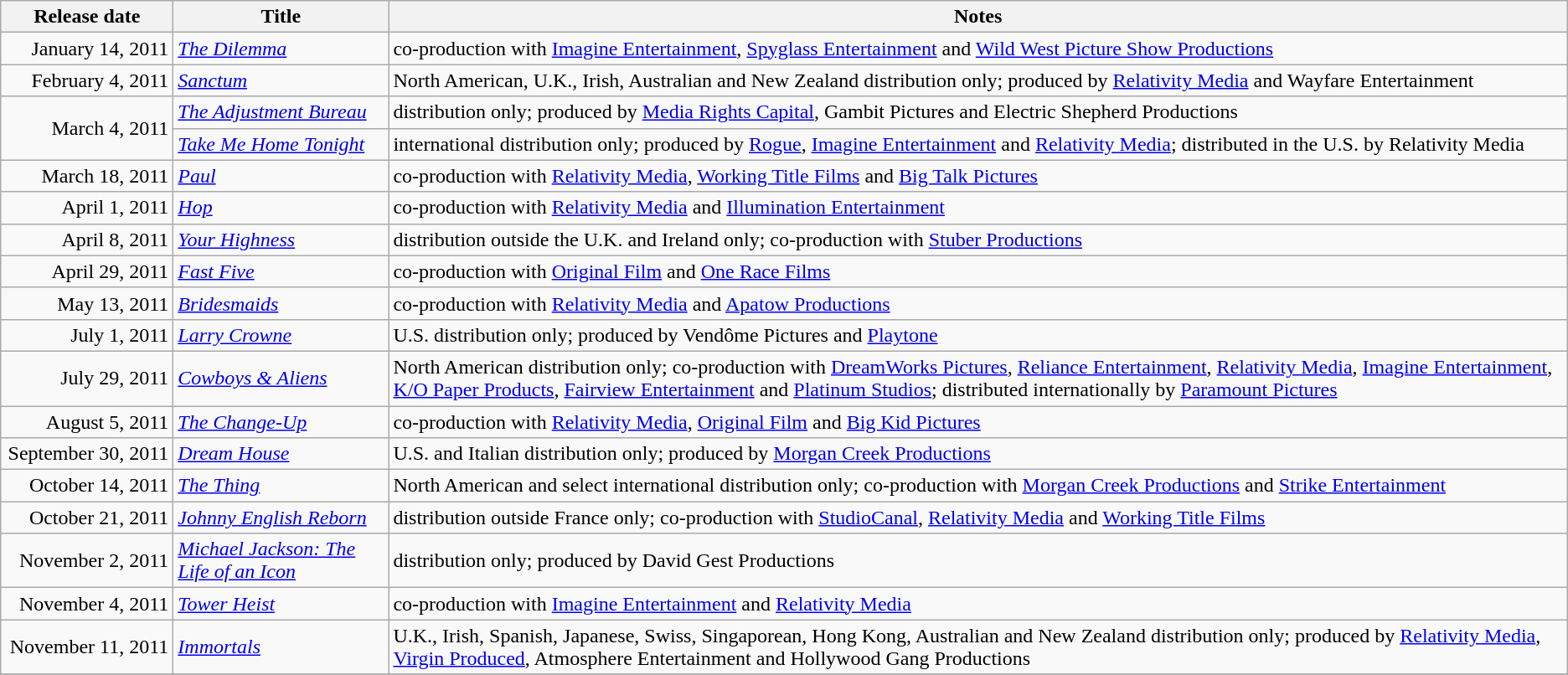<table class="wikitable sortable">
<tr>
<th scope="col" style="width:130px;">Release date</th>
<th>Title</th>
<th>Notes</th>
</tr>
<tr>
<td style="text-align:right;">January 14, 2011</td>
<td><em><a href='#'>The Dilemma</a></em></td>
<td>co-production with <a href='#'>Imagine Entertainment</a>, <a href='#'>Spyglass Entertainment</a> and <a href='#'>Wild West Picture Show Productions</a></td>
</tr>
<tr>
<td style="text-align:right;">February 4, 2011</td>
<td><em><a href='#'>Sanctum</a></em></td>
<td>North American, U.K., Irish, Australian and New Zealand distribution only; produced by <a href='#'>Relativity Media</a> and Wayfare Entertainment</td>
</tr>
<tr>
<td style="text-align:right;"rowspan="2">March 4, 2011</td>
<td><em><a href='#'>The Adjustment Bureau</a></em></td>
<td>distribution only; produced by <a href='#'>Media Rights Capital</a>, Gambit Pictures and Electric Shepherd Productions</td>
</tr>
<tr>
<td><em><a href='#'>Take Me Home Tonight</a></em></td>
<td>international distribution only; produced by <a href='#'>Rogue</a>, <a href='#'>Imagine Entertainment</a> and <a href='#'>Relativity Media</a>; distributed in the U.S. by Relativity Media</td>
</tr>
<tr>
<td style="text-align:right;">March 18, 2011</td>
<td><em><a href='#'>Paul</a></em></td>
<td>co-production with <a href='#'>Relativity Media</a>, <a href='#'>Working Title Films</a> and <a href='#'>Big Talk Pictures</a></td>
</tr>
<tr>
<td style="text-align:right;">April 1, 2011</td>
<td><em><a href='#'>Hop</a></em></td>
<td>co-production with <a href='#'>Relativity Media</a> and <a href='#'>Illumination Entertainment</a></td>
</tr>
<tr>
<td style="text-align:right;">April 8, 2011</td>
<td><em><a href='#'>Your Highness</a></em></td>
<td>distribution outside the U.K. and Ireland only; co-production with <a href='#'>Stuber Productions</a></td>
</tr>
<tr>
<td style="text-align:right;">April 29, 2011</td>
<td><em><a href='#'>Fast Five</a></em></td>
<td>co-production with <a href='#'>Original Film</a> and <a href='#'>One Race Films</a></td>
</tr>
<tr>
<td style="text-align:right;">May 13, 2011</td>
<td><em><a href='#'>Bridesmaids</a></em></td>
<td>co-production with <a href='#'>Relativity Media</a> and <a href='#'>Apatow Productions</a></td>
</tr>
<tr>
<td style="text-align:right;">July 1, 2011</td>
<td><em><a href='#'>Larry Crowne</a></em></td>
<td>U.S. distribution only; produced by Vendôme Pictures and <a href='#'>Playtone</a></td>
</tr>
<tr>
<td style="text-align:right;">July 29, 2011</td>
<td><em><a href='#'>Cowboys & Aliens</a></em></td>
<td>North American distribution only; co-production with <a href='#'>DreamWorks Pictures</a>, <a href='#'>Reliance Entertainment</a>, <a href='#'>Relativity Media</a>, <a href='#'>Imagine Entertainment</a>, <a href='#'>K/O Paper Products</a>, <a href='#'>Fairview Entertainment</a> and <a href='#'>Platinum Studios</a>; distributed internationally by <a href='#'>Paramount Pictures</a></td>
</tr>
<tr>
<td style="text-align:right;">August 5, 2011</td>
<td><em><a href='#'>The Change-Up</a></em></td>
<td>co-production with <a href='#'>Relativity Media</a>, <a href='#'>Original Film</a> and <a href='#'>Big Kid Pictures</a></td>
</tr>
<tr>
<td style="text-align:right;">September 30, 2011</td>
<td><em><a href='#'>Dream House</a></em></td>
<td>U.S. and Italian distribution only; produced by <a href='#'>Morgan Creek Productions</a></td>
</tr>
<tr>
<td style="text-align:right;">October 14, 2011</td>
<td><em><a href='#'>The Thing</a></em></td>
<td>North American and select international distribution only; co-production with <a href='#'>Morgan Creek Productions</a> and <a href='#'>Strike Entertainment</a></td>
</tr>
<tr>
<td style="text-align:right;">October 21, 2011</td>
<td><em><a href='#'>Johnny English Reborn</a></em></td>
<td>distribution outside France only; co-production with <a href='#'>StudioCanal</a>, <a href='#'>Relativity Media</a> and <a href='#'>Working Title Films</a></td>
</tr>
<tr>
<td style="text-align:right;">November 2, 2011</td>
<td><em><a href='#'>Michael Jackson: The Life of an Icon</a></em></td>
<td>distribution only; produced by David Gest Productions</td>
</tr>
<tr>
<td style="text-align:right;">November 4, 2011</td>
<td><em><a href='#'>Tower Heist</a></em></td>
<td>co-production with <a href='#'>Imagine Entertainment</a> and <a href='#'>Relativity Media</a></td>
</tr>
<tr>
<td style="text-align:right;">November 11, 2011</td>
<td><em><a href='#'>Immortals</a></em></td>
<td>U.K., Irish, Spanish, Japanese, Swiss, Singaporean, Hong Kong, Australian and New Zealand distribution only; produced by <a href='#'>Relativity Media</a>, <a href='#'>Virgin Produced</a>, Atmosphere Entertainment and Hollywood Gang Productions</td>
</tr>
<tr>
</tr>
</table>
